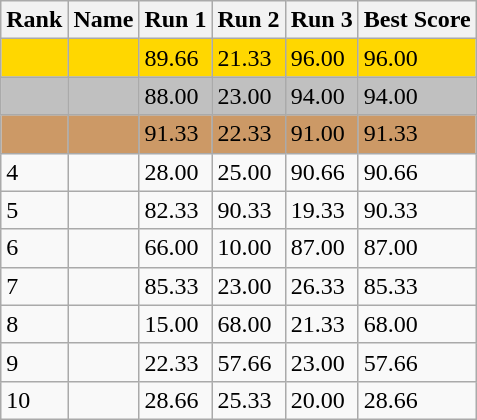<table class="wikitable">
<tr>
<th>Rank</th>
<th>Name</th>
<th>Run 1</th>
<th>Run 2</th>
<th>Run 3</th>
<th>Best Score</th>
</tr>
<tr style="background:gold;">
<td></td>
<td></td>
<td>89.66</td>
<td>21.33</td>
<td>96.00</td>
<td>96.00</td>
</tr>
<tr style="background:silver;">
<td></td>
<td></td>
<td>88.00</td>
<td>23.00</td>
<td>94.00</td>
<td>94.00</td>
</tr>
<tr style="background:#cc9966;">
<td></td>
<td></td>
<td>91.33</td>
<td>22.33</td>
<td>91.00</td>
<td>91.33</td>
</tr>
<tr>
<td>4</td>
<td></td>
<td>28.00</td>
<td>25.00</td>
<td>90.66</td>
<td>90.66</td>
</tr>
<tr>
<td>5</td>
<td></td>
<td>82.33</td>
<td>90.33</td>
<td>19.33</td>
<td>90.33</td>
</tr>
<tr>
<td>6</td>
<td></td>
<td>66.00</td>
<td>10.00</td>
<td>87.00</td>
<td>87.00</td>
</tr>
<tr>
<td>7</td>
<td></td>
<td>85.33</td>
<td>23.00</td>
<td>26.33</td>
<td>85.33</td>
</tr>
<tr>
<td>8</td>
<td></td>
<td>15.00</td>
<td>68.00</td>
<td>21.33</td>
<td>68.00</td>
</tr>
<tr>
<td>9</td>
<td></td>
<td>22.33</td>
<td>57.66</td>
<td>23.00</td>
<td>57.66</td>
</tr>
<tr>
<td>10</td>
<td></td>
<td>28.66</td>
<td>25.33</td>
<td>20.00</td>
<td>28.66</td>
</tr>
</table>
